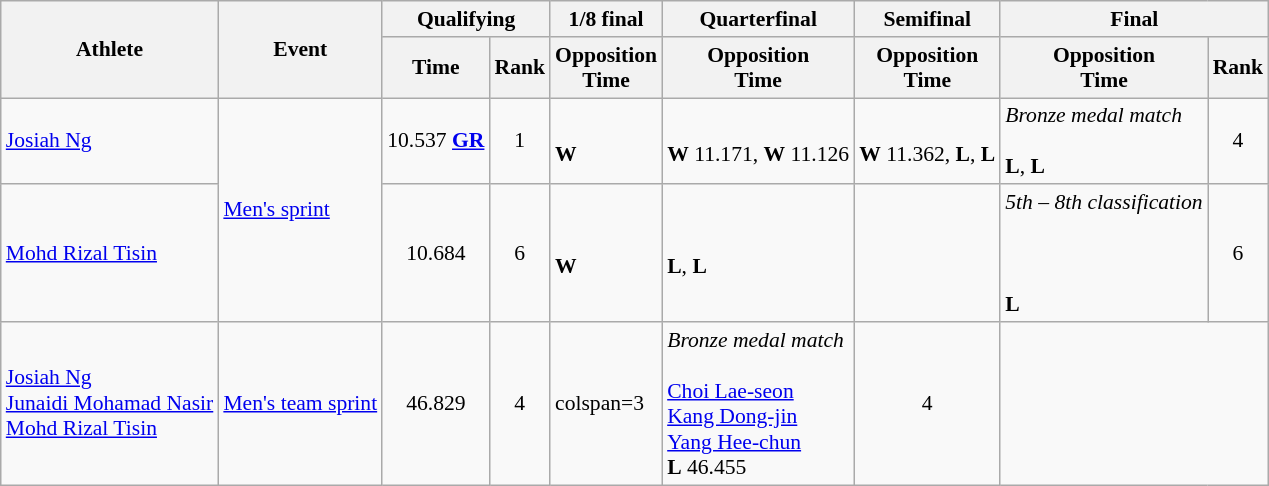<table class=wikitable style="text-align:left; font-size:90%">
<tr>
<th rowspan=2 align=center>Athlete</th>
<th rowspan=2 align=center>Event</th>
<th colspan=2 align=center>Qualifying</th>
<th align=center>1/8 final</th>
<th align=center>Quarterfinal</th>
<th align=center>Semifinal</th>
<th colspan=2 align=center>Final</th>
</tr>
<tr>
<th align=center>Time</th>
<th align=center>Rank</th>
<th align=center>Opposition<br>Time</th>
<th align=center>Opposition<br>Time</th>
<th align=center>Opposition<br>Time</th>
<th align=center>Opposition<br>Time</th>
<th align=center>Rank</th>
</tr>
<tr>
<td><a href='#'>Josiah Ng</a></td>
<td rowspan=2><a href='#'>Men's sprint</a></td>
<td align=center>10.537 <strong><a href='#'>GR</a></strong></td>
<td align=center>1 <strong></strong></td>
<td><br><strong>W</strong></td>
<td><br><strong>W</strong> 11.171, <strong>W</strong> 11.126</td>
<td><br><strong>W</strong> 11.362, <strong>L</strong>, <strong>L</strong></td>
<td><em>Bronze medal match</em><br><br><strong>L</strong>, <strong>L</strong></td>
<td align=center>4</td>
</tr>
<tr>
<td align=left><a href='#'>Mohd Rizal Tisin</a></td>
<td align=center>10.684</td>
<td align=center>6 <strong></strong></td>
<td><br><strong>W</strong></td>
<td><br><strong>L</strong>, <strong>L</strong></td>
<td></td>
<td><em>5th – 8th classification</em><br><br><br><br><strong>L</strong></td>
<td align=center>6</td>
</tr>
<tr>
<td align=left><a href='#'>Josiah Ng</a><br><a href='#'>Junaidi Mohamad Nasir</a><br><a href='#'>Mohd Rizal Tisin</a></td>
<td align=left><a href='#'>Men's team sprint</a></td>
<td align=center>46.829</td>
<td align=center>4 <strong></strong></td>
<td>colspan=3 </td>
<td align=left><em>Bronze medal match</em><br><br><a href='#'>Choi Lae-seon</a><br><a href='#'>Kang Dong-jin</a><br><a href='#'>Yang Hee-chun</a><br><strong>L</strong> 46.455</td>
<td align=center>4</td>
</tr>
</table>
